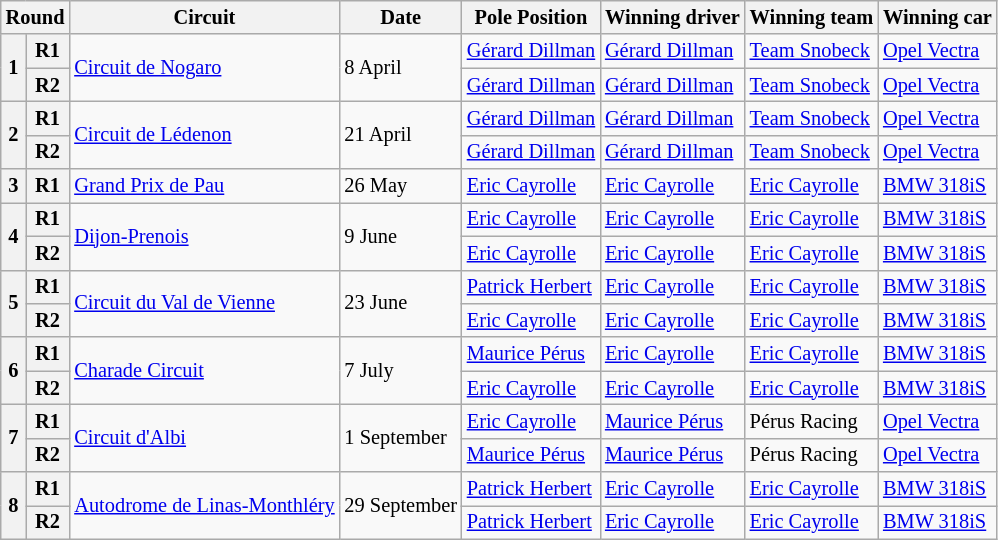<table class="wikitable" style="font-size: 85%">
<tr>
<th colspan=2>Round</th>
<th>Circuit</th>
<th>Date</th>
<th>Pole Position</th>
<th>Winning driver</th>
<th>Winning team</th>
<th>Winning car</th>
</tr>
<tr>
<th rowspan=2>1</th>
<th>R1</th>
<td rowspan=2><a href='#'>Circuit de Nogaro</a></td>
<td rowspan=2>8 April</td>
<td> <a href='#'>Gérard Dillman</a></td>
<td> <a href='#'>Gérard Dillman</a></td>
<td><a href='#'>Team Snobeck</a></td>
<td><a href='#'>Opel Vectra</a></td>
</tr>
<tr>
<th>R2</th>
<td> <a href='#'>Gérard Dillman</a></td>
<td> <a href='#'>Gérard Dillman</a></td>
<td><a href='#'>Team Snobeck</a></td>
<td><a href='#'>Opel Vectra</a></td>
</tr>
<tr>
<th rowspan=2>2</th>
<th>R1</th>
<td rowspan=2><a href='#'>Circuit de Lédenon</a></td>
<td rowspan=2>21 April</td>
<td> <a href='#'>Gérard Dillman</a></td>
<td> <a href='#'>Gérard Dillman</a></td>
<td><a href='#'>Team Snobeck</a></td>
<td><a href='#'>Opel Vectra</a></td>
</tr>
<tr>
<th>R2</th>
<td> <a href='#'>Gérard Dillman</a></td>
<td> <a href='#'>Gérard Dillman</a></td>
<td><a href='#'>Team Snobeck</a></td>
<td><a href='#'>Opel Vectra</a></td>
</tr>
<tr>
<th>3</th>
<th>R1</th>
<td><a href='#'>Grand Prix de Pau</a></td>
<td>26 May</td>
<td> <a href='#'>Eric Cayrolle</a></td>
<td> <a href='#'>Eric Cayrolle</a></td>
<td><a href='#'>Eric Cayrolle</a></td>
<td><a href='#'>BMW 318iS</a></td>
</tr>
<tr>
<th rowspan=2>4</th>
<th>R1</th>
<td rowspan=2><a href='#'>Dijon-Prenois</a></td>
<td rowspan=2>9 June</td>
<td> <a href='#'>Eric Cayrolle</a></td>
<td> <a href='#'>Eric Cayrolle</a></td>
<td><a href='#'>Eric Cayrolle</a></td>
<td><a href='#'>BMW 318iS</a></td>
</tr>
<tr>
<th>R2</th>
<td> <a href='#'>Eric Cayrolle</a></td>
<td> <a href='#'>Eric Cayrolle</a></td>
<td><a href='#'>Eric Cayrolle</a></td>
<td><a href='#'>BMW 318iS</a></td>
</tr>
<tr>
<th rowspan=2>5</th>
<th>R1</th>
<td rowspan=2><a href='#'>Circuit du Val de Vienne</a></td>
<td rowspan=2>23 June</td>
<td> <a href='#'>Patrick Herbert</a></td>
<td> <a href='#'>Eric Cayrolle</a></td>
<td><a href='#'>Eric Cayrolle</a></td>
<td><a href='#'>BMW 318iS</a></td>
</tr>
<tr>
<th>R2</th>
<td> <a href='#'>Eric Cayrolle</a></td>
<td> <a href='#'>Eric Cayrolle</a></td>
<td><a href='#'>Eric Cayrolle</a></td>
<td><a href='#'>BMW 318iS</a></td>
</tr>
<tr>
<th rowspan=2>6</th>
<th>R1</th>
<td rowspan=2><a href='#'>Charade Circuit</a></td>
<td rowspan=2>7 July</td>
<td> <a href='#'>Maurice Pérus</a></td>
<td> <a href='#'>Eric Cayrolle</a></td>
<td><a href='#'>Eric Cayrolle</a></td>
<td><a href='#'>BMW 318iS</a></td>
</tr>
<tr>
<th>R2</th>
<td> <a href='#'>Eric Cayrolle</a></td>
<td> <a href='#'>Eric Cayrolle</a></td>
<td><a href='#'>Eric Cayrolle</a></td>
<td><a href='#'>BMW 318iS</a></td>
</tr>
<tr>
<th rowspan=2>7</th>
<th>R1</th>
<td rowspan=2><a href='#'>Circuit d'Albi</a></td>
<td rowspan=2>1 September</td>
<td> <a href='#'>Eric Cayrolle</a></td>
<td> <a href='#'>Maurice Pérus</a></td>
<td>Pérus Racing</td>
<td><a href='#'>Opel Vectra</a></td>
</tr>
<tr>
<th>R2</th>
<td> <a href='#'>Maurice Pérus</a></td>
<td> <a href='#'>Maurice Pérus</a></td>
<td>Pérus Racing</td>
<td><a href='#'>Opel Vectra</a></td>
</tr>
<tr>
<th rowspan=2>8</th>
<th>R1</th>
<td rowspan=2><a href='#'>Autodrome de Linas-Monthléry</a></td>
<td rowspan=2>29 September</td>
<td> <a href='#'>Patrick Herbert</a></td>
<td> <a href='#'>Eric Cayrolle</a></td>
<td><a href='#'>Eric Cayrolle</a></td>
<td><a href='#'>BMW 318iS</a></td>
</tr>
<tr>
<th>R2</th>
<td> <a href='#'>Patrick Herbert</a></td>
<td> <a href='#'>Eric Cayrolle</a></td>
<td><a href='#'>Eric Cayrolle</a></td>
<td><a href='#'>BMW 318iS</a></td>
</tr>
</table>
